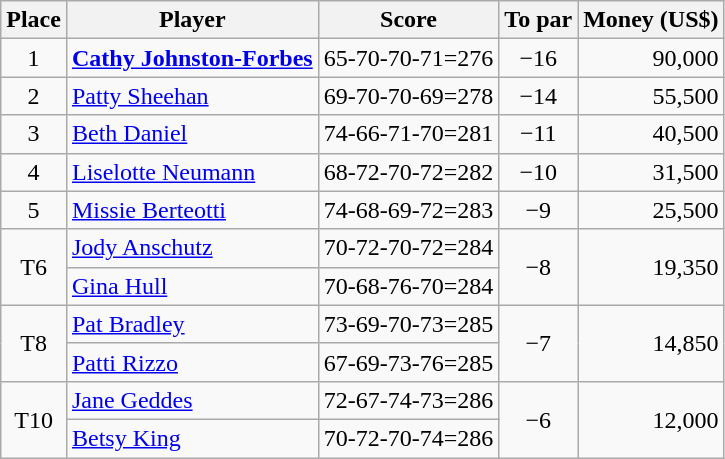<table class="wikitable">
<tr>
<th>Place</th>
<th>Player</th>
<th>Score</th>
<th>To par</th>
<th>Money (US$)</th>
</tr>
<tr>
<td align=center>1</td>
<td> <strong><a href='#'>Cathy Johnston-Forbes</a></strong></td>
<td>65-70-70-71=276</td>
<td align=center>−16</td>
<td align=right>90,000</td>
</tr>
<tr>
<td align=center>2</td>
<td> <a href='#'>Patty Sheehan</a></td>
<td>69-70-70-69=278</td>
<td align=center>−14</td>
<td align=right>55,500</td>
</tr>
<tr>
<td align=center>3</td>
<td> <a href='#'>Beth Daniel</a></td>
<td>74-66-71-70=281</td>
<td align=center>−11</td>
<td align=right>40,500</td>
</tr>
<tr>
<td align=center>4</td>
<td> <a href='#'>Liselotte Neumann</a></td>
<td>68-72-70-72=282</td>
<td align=center>−10</td>
<td align=right>31,500</td>
</tr>
<tr>
<td align=center>5</td>
<td> <a href='#'>Missie Berteotti</a></td>
<td>74-68-69-72=283</td>
<td align=center>−9</td>
<td align=right>25,500</td>
</tr>
<tr>
<td rowspan="2" align=center>T6</td>
<td> <a href='#'>Jody Anschutz</a></td>
<td>70-72-70-72=284</td>
<td rowspan="2" align=center>−8</td>
<td rowspan="2" align=right>19,350</td>
</tr>
<tr>
<td> <a href='#'>Gina Hull</a></td>
<td>70-68-76-70=284</td>
</tr>
<tr>
<td rowspan="2" align=center>T8</td>
<td> <a href='#'>Pat Bradley</a></td>
<td>73-69-70-73=285</td>
<td rowspan="2" align=center>−7</td>
<td rowspan="2" align=right>14,850</td>
</tr>
<tr>
<td> <a href='#'>Patti Rizzo</a></td>
<td>67-69-73-76=285</td>
</tr>
<tr>
<td rowspan="2" align=center>T10</td>
<td> <a href='#'>Jane Geddes</a></td>
<td>72-67-74-73=286</td>
<td rowspan="2" align=center>−6</td>
<td rowspan="2" align=right>12,000</td>
</tr>
<tr>
<td> <a href='#'>Betsy King</a></td>
<td>70-72-70-74=286</td>
</tr>
</table>
